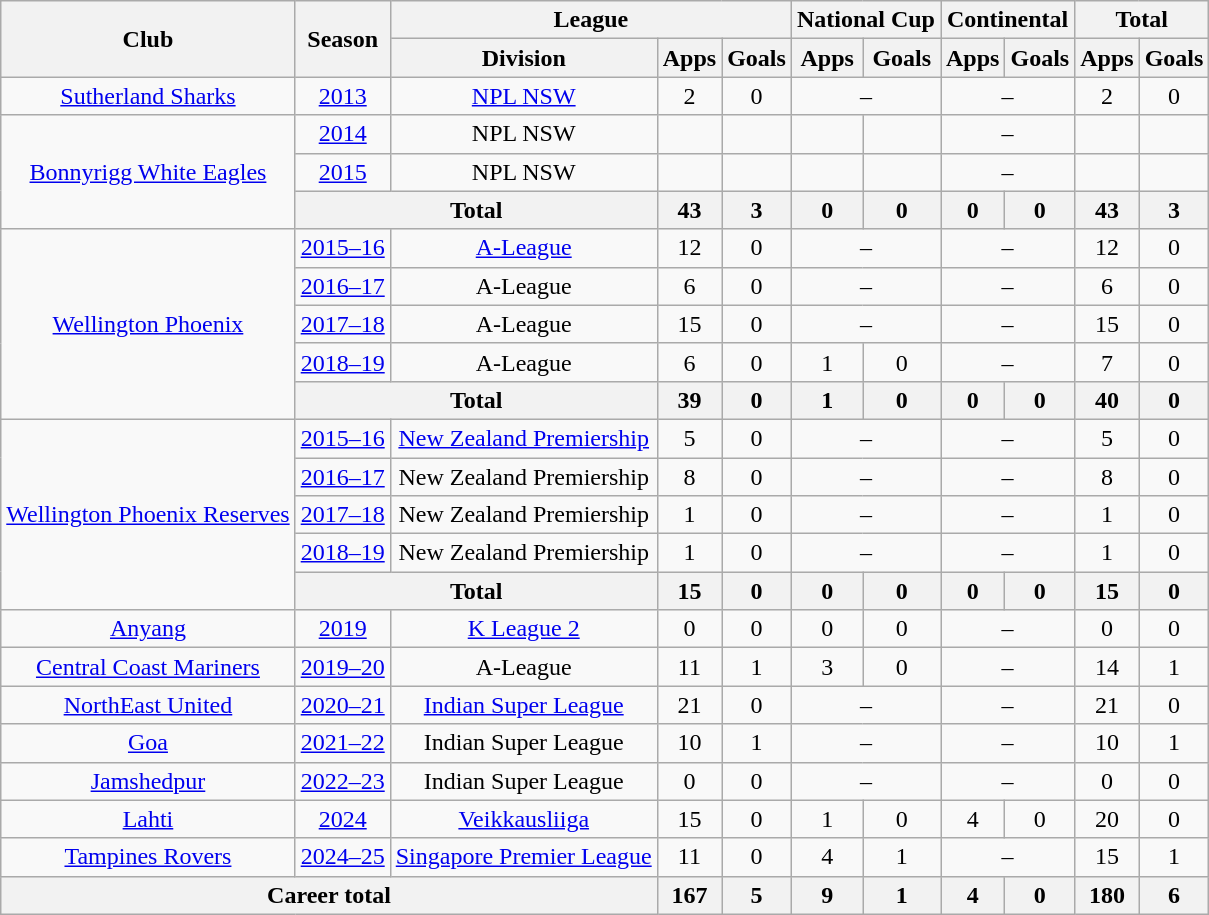<table class="wikitable" style="text-align:center">
<tr>
<th rowspan="2">Club</th>
<th rowspan="2">Season</th>
<th colspan="3">League</th>
<th colspan="2">National Cup</th>
<th colspan="2">Continental</th>
<th colspan="2">Total</th>
</tr>
<tr>
<th>Division</th>
<th>Apps</th>
<th>Goals</th>
<th>Apps</th>
<th>Goals</th>
<th>Apps</th>
<th>Goals</th>
<th>Apps</th>
<th>Goals</th>
</tr>
<tr>
<td><a href='#'>Sutherland Sharks</a></td>
<td><a href='#'>2013</a></td>
<td><a href='#'>NPL NSW</a></td>
<td>2</td>
<td>0</td>
<td colspan=2>–</td>
<td colspan=2>–</td>
<td>2</td>
<td>0</td>
</tr>
<tr>
<td rowspan=3><a href='#'>Bonnyrigg White Eagles</a></td>
<td><a href='#'>2014</a></td>
<td>NPL NSW</td>
<td></td>
<td></td>
<td></td>
<td></td>
<td colspan=2>–</td>
<td></td>
<td></td>
</tr>
<tr>
<td><a href='#'>2015</a></td>
<td>NPL NSW</td>
<td></td>
<td></td>
<td></td>
<td></td>
<td colspan=2>–</td>
<td></td>
<td></td>
</tr>
<tr>
<th colspan=2>Total</th>
<th>43</th>
<th>3</th>
<th>0</th>
<th>0</th>
<th>0</th>
<th>0</th>
<th>43</th>
<th>3</th>
</tr>
<tr>
<td rowspan=5><a href='#'>Wellington Phoenix</a></td>
<td><a href='#'>2015–16</a></td>
<td><a href='#'>A-League</a></td>
<td>12</td>
<td>0</td>
<td colspan=2>–</td>
<td colspan=2>–</td>
<td>12</td>
<td>0</td>
</tr>
<tr>
<td><a href='#'>2016–17</a></td>
<td>A-League</td>
<td>6</td>
<td>0</td>
<td colspan=2>–</td>
<td colspan=2>–</td>
<td>6</td>
<td>0</td>
</tr>
<tr>
<td><a href='#'>2017–18</a></td>
<td>A-League</td>
<td>15</td>
<td>0</td>
<td colspan=2>–</td>
<td colspan=2>–</td>
<td>15</td>
<td>0</td>
</tr>
<tr>
<td><a href='#'>2018–19</a></td>
<td>A-League</td>
<td>6</td>
<td>0</td>
<td>1</td>
<td>0</td>
<td colspan=2>–</td>
<td>7</td>
<td>0</td>
</tr>
<tr>
<th colspan=2>Total</th>
<th>39</th>
<th>0</th>
<th>1</th>
<th>0</th>
<th>0</th>
<th>0</th>
<th>40</th>
<th>0</th>
</tr>
<tr>
<td rowspan=5><a href='#'>Wellington Phoenix Reserves</a></td>
<td><a href='#'>2015–16</a></td>
<td><a href='#'>New Zealand Premiership</a></td>
<td>5</td>
<td>0</td>
<td colspan=2>–</td>
<td colspan=2>–</td>
<td>5</td>
<td>0</td>
</tr>
<tr>
<td><a href='#'>2016–17</a></td>
<td>New Zealand Premiership</td>
<td>8</td>
<td>0</td>
<td colspan=2>–</td>
<td colspan=2>–</td>
<td>8</td>
<td>0</td>
</tr>
<tr>
<td><a href='#'>2017–18</a></td>
<td>New Zealand Premiership</td>
<td>1</td>
<td>0</td>
<td colspan=2>–</td>
<td colspan=2>–</td>
<td>1</td>
<td>0</td>
</tr>
<tr>
<td><a href='#'>2018–19</a></td>
<td>New Zealand Premiership</td>
<td>1</td>
<td>0</td>
<td colspan=2>–</td>
<td colspan=2>–</td>
<td>1</td>
<td>0</td>
</tr>
<tr>
<th colspan=2>Total</th>
<th>15</th>
<th>0</th>
<th>0</th>
<th>0</th>
<th>0</th>
<th>0</th>
<th>15</th>
<th>0</th>
</tr>
<tr>
<td><a href='#'>Anyang</a></td>
<td><a href='#'>2019</a></td>
<td><a href='#'>K League 2</a></td>
<td>0</td>
<td>0</td>
<td>0</td>
<td>0</td>
<td colspan=2>–</td>
<td>0</td>
<td>0</td>
</tr>
<tr>
<td><a href='#'>Central Coast Mariners</a></td>
<td><a href='#'>2019–20</a></td>
<td>A-League</td>
<td>11</td>
<td>1</td>
<td>3</td>
<td>0</td>
<td colspan=2>–</td>
<td>14</td>
<td>1</td>
</tr>
<tr>
<td><a href='#'>NorthEast United</a></td>
<td><a href='#'>2020–21</a></td>
<td><a href='#'>Indian Super League</a></td>
<td>21</td>
<td>0</td>
<td colspan=2>–</td>
<td colspan=2>–</td>
<td>21</td>
<td>0</td>
</tr>
<tr>
<td><a href='#'>Goa</a></td>
<td><a href='#'>2021–22</a></td>
<td>Indian Super League</td>
<td>10</td>
<td>1</td>
<td colspan=2>–</td>
<td colspan=2>–</td>
<td>10</td>
<td>1</td>
</tr>
<tr>
<td><a href='#'>Jamshedpur</a></td>
<td><a href='#'>2022–23</a></td>
<td>Indian Super League</td>
<td>0</td>
<td>0</td>
<td colspan=2>–</td>
<td colspan=2>–</td>
<td>0</td>
<td>0</td>
</tr>
<tr>
<td><a href='#'>Lahti</a></td>
<td><a href='#'>2024</a></td>
<td><a href='#'>Veikkausliiga</a></td>
<td>15</td>
<td>0</td>
<td>1</td>
<td>0</td>
<td>4</td>
<td>0</td>
<td>20</td>
<td>0</td>
</tr>
<tr>
<td><a href='#'>Tampines Rovers</a></td>
<td><a href='#'>2024–25</a></td>
<td><a href='#'>Singapore Premier League</a></td>
<td>11</td>
<td>0</td>
<td>4</td>
<td>1</td>
<td colspan=2>–</td>
<td>15</td>
<td>1</td>
</tr>
<tr>
<th colspan="3">Career total</th>
<th>167</th>
<th>5</th>
<th>9</th>
<th>1</th>
<th>4</th>
<th>0</th>
<th>180</th>
<th>6</th>
</tr>
</table>
